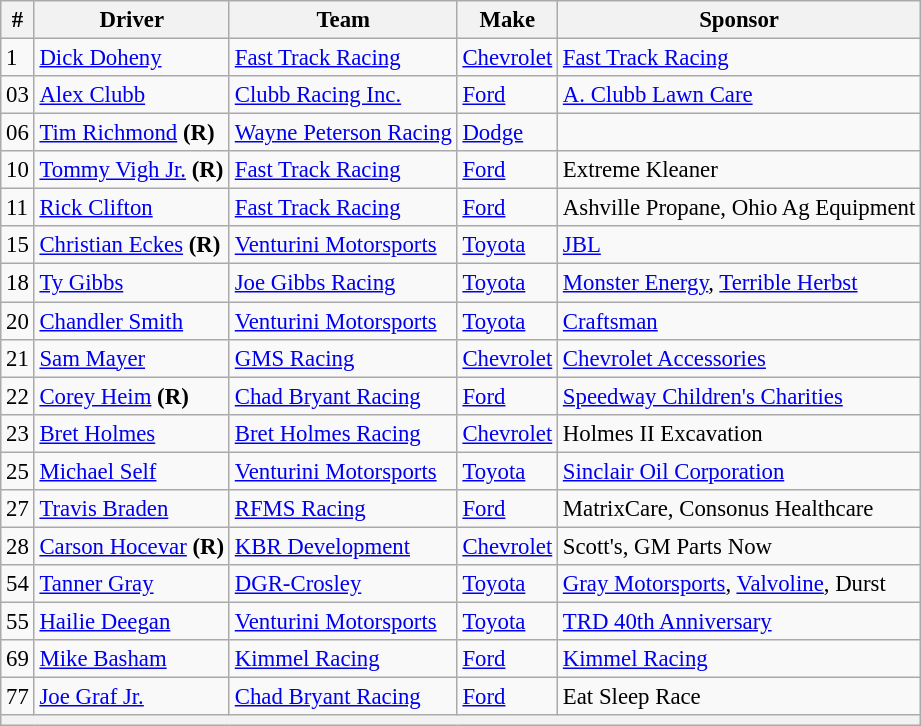<table class="wikitable" style="font-size: 95%;">
<tr>
<th>#</th>
<th>Driver</th>
<th>Team</th>
<th>Make</th>
<th>Sponsor</th>
</tr>
<tr>
<td>1</td>
<td><a href='#'>Dick Doheny</a></td>
<td><a href='#'>Fast Track Racing</a></td>
<td><a href='#'>Chevrolet</a></td>
<td><a href='#'>Fast Track Racing</a></td>
</tr>
<tr>
<td>03</td>
<td><a href='#'>Alex Clubb</a></td>
<td><a href='#'>Clubb Racing Inc.</a></td>
<td><a href='#'>Ford</a></td>
<td><a href='#'>A. Clubb Lawn Care</a></td>
</tr>
<tr>
<td>06</td>
<td><a href='#'>Tim Richmond</a> <strong>(R)</strong></td>
<td><a href='#'>Wayne Peterson Racing</a></td>
<td><a href='#'>Dodge</a></td>
<td></td>
</tr>
<tr>
<td>10</td>
<td><a href='#'>Tommy Vigh Jr.</a> <strong>(R)</strong></td>
<td><a href='#'>Fast Track Racing</a></td>
<td><a href='#'>Ford</a></td>
<td>Extreme Kleaner</td>
</tr>
<tr>
<td>11</td>
<td><a href='#'>Rick Clifton</a></td>
<td><a href='#'>Fast Track Racing</a></td>
<td><a href='#'>Ford</a></td>
<td>Ashville Propane, Ohio Ag Equipment</td>
</tr>
<tr>
<td>15</td>
<td><a href='#'>Christian Eckes</a> <strong>(R)</strong></td>
<td><a href='#'>Venturini Motorsports</a></td>
<td><a href='#'>Toyota</a></td>
<td><a href='#'>JBL</a></td>
</tr>
<tr>
<td>18</td>
<td><a href='#'>Ty Gibbs</a></td>
<td><a href='#'>Joe Gibbs Racing</a></td>
<td><a href='#'>Toyota</a></td>
<td><a href='#'>Monster Energy</a>, <a href='#'>Terrible Herbst</a></td>
</tr>
<tr>
<td>20</td>
<td><a href='#'>Chandler Smith</a></td>
<td><a href='#'>Venturini Motorsports</a></td>
<td><a href='#'>Toyota</a></td>
<td><a href='#'>Craftsman</a></td>
</tr>
<tr>
<td>21</td>
<td><a href='#'>Sam Mayer</a></td>
<td><a href='#'>GMS Racing</a></td>
<td><a href='#'>Chevrolet</a></td>
<td><a href='#'>Chevrolet Accessories</a></td>
</tr>
<tr>
<td>22</td>
<td><a href='#'>Corey Heim</a> <strong>(R)</strong></td>
<td><a href='#'>Chad Bryant Racing</a></td>
<td><a href='#'>Ford</a></td>
<td><a href='#'>Speedway Children's Charities</a></td>
</tr>
<tr>
<td>23</td>
<td><a href='#'>Bret Holmes</a></td>
<td><a href='#'>Bret Holmes Racing</a></td>
<td><a href='#'>Chevrolet</a></td>
<td>Holmes II Excavation</td>
</tr>
<tr>
<td>25</td>
<td><a href='#'>Michael Self</a></td>
<td><a href='#'>Venturini Motorsports</a></td>
<td><a href='#'>Toyota</a></td>
<td><a href='#'>Sinclair Oil Corporation</a></td>
</tr>
<tr>
<td>27</td>
<td><a href='#'>Travis Braden</a></td>
<td><a href='#'>RFMS Racing</a></td>
<td><a href='#'>Ford</a></td>
<td>MatrixCare, Consonus Healthcare</td>
</tr>
<tr>
<td>28</td>
<td><a href='#'>Carson Hocevar</a> <strong>(R)</strong></td>
<td><a href='#'>KBR Development</a></td>
<td><a href='#'>Chevrolet</a></td>
<td>Scott's, GM Parts Now</td>
</tr>
<tr>
<td>54</td>
<td nowrap=""><a href='#'>Tanner Gray</a></td>
<td><a href='#'>DGR-Crosley</a></td>
<td><a href='#'>Toyota</a></td>
<td><a href='#'>Gray Motorsports</a>, <a href='#'>Valvoline</a>, Durst</td>
</tr>
<tr>
<td>55</td>
<td><a href='#'>Hailie Deegan</a></td>
<td><a href='#'>Venturini Motorsports</a></td>
<td><a href='#'>Toyota</a></td>
<td><a href='#'>TRD 40th Anniversary</a></td>
</tr>
<tr>
<td>69</td>
<td nowrap=""><a href='#'>Mike Basham</a></td>
<td><a href='#'>Kimmel Racing</a></td>
<td><a href='#'>Ford</a></td>
<td><a href='#'>Kimmel Racing</a></td>
</tr>
<tr>
<td>77</td>
<td><a href='#'>Joe Graf Jr.</a></td>
<td><a href='#'>Chad Bryant Racing</a></td>
<td><a href='#'>Ford</a></td>
<td>Eat Sleep Race</td>
</tr>
<tr>
<th colspan="5"></th>
</tr>
</table>
